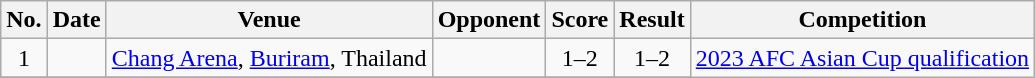<table class="wikitable sortable">
<tr>
<th scope="col">No.</th>
<th scope="col">Date</th>
<th scope="col">Venue</th>
<th scope="col">Opponent</th>
<th scope="col">Score</th>
<th scope="col">Result</th>
<th scope="col">Competition</th>
</tr>
<tr>
<td align="center">1</td>
<td></td>
<td><a href='#'>Chang Arena</a>, <a href='#'>Buriram</a>, Thailand</td>
<td></td>
<td align="center">1–2</td>
<td align="center">1–2</td>
<td rowspan="2"><a href='#'>2023 AFC Asian Cup qualification</a></td>
</tr>
<tr>
</tr>
</table>
